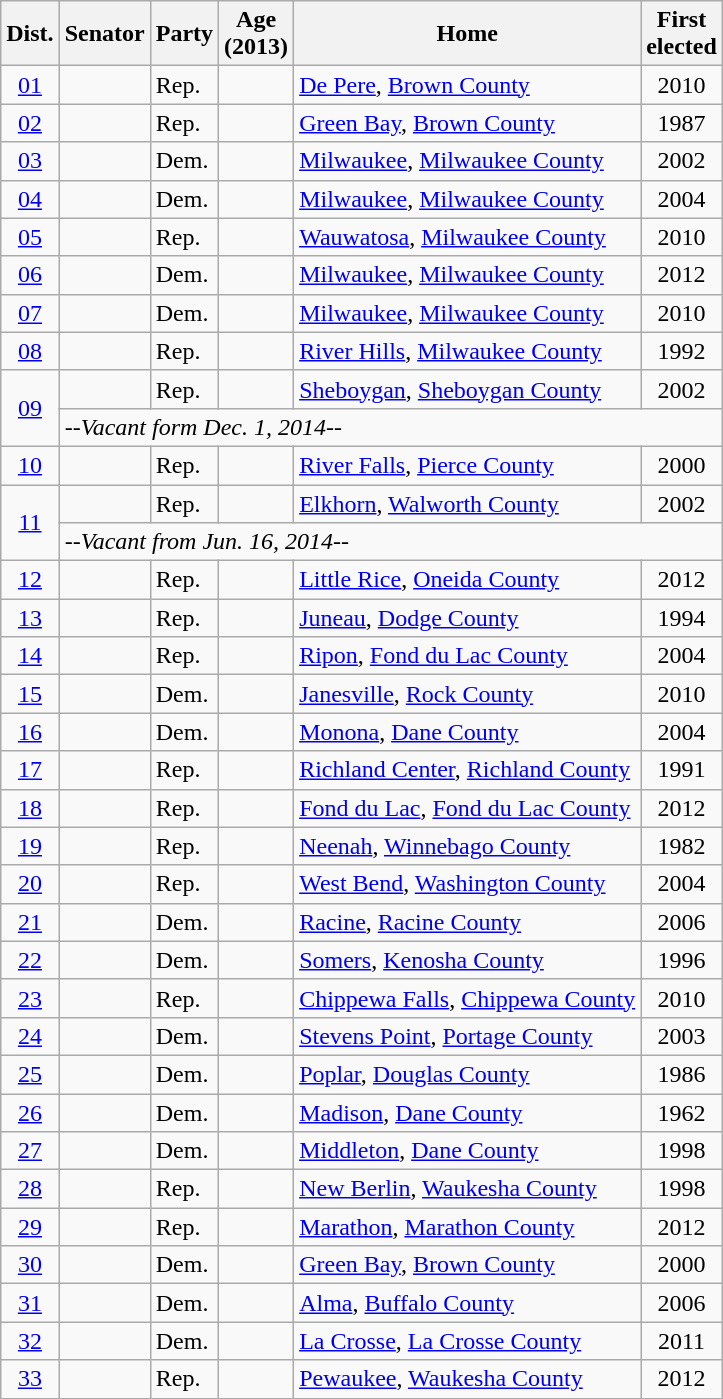<table class="wikitable sortable">
<tr>
<th>Dist.</th>
<th>Senator</th>
<th>Party</th>
<th>Age<br>(2013)</th>
<th>Home</th>
<th>First<br>elected</th>
</tr>
<tr>
<td align="center"><a href='#'>01</a></td>
<td></td>
<td>Rep.</td>
<td align="center"></td>
<td><a href='#'>De Pere</a>, <a href='#'>Brown County</a></td>
<td align="center">2010</td>
</tr>
<tr>
<td align="center"><a href='#'>02</a></td>
<td></td>
<td>Rep.</td>
<td align="center"></td>
<td><a href='#'>Green Bay</a>, <a href='#'>Brown County</a></td>
<td align="center">1987</td>
</tr>
<tr>
<td align="center"><a href='#'>03</a></td>
<td></td>
<td>Dem.</td>
<td align="center"></td>
<td><a href='#'>Milwaukee</a>, <a href='#'>Milwaukee County</a></td>
<td align="center">2002</td>
</tr>
<tr>
<td align="center"><a href='#'>04</a></td>
<td></td>
<td>Dem.</td>
<td align="center"></td>
<td><a href='#'>Milwaukee</a>, <a href='#'>Milwaukee County</a></td>
<td align="center">2004</td>
</tr>
<tr>
<td align="center"><a href='#'>05</a></td>
<td></td>
<td>Rep.</td>
<td align="center"></td>
<td><a href='#'>Wauwatosa</a>, <a href='#'>Milwaukee County</a></td>
<td align="center">2010</td>
</tr>
<tr>
<td align="center"><a href='#'>06</a></td>
<td></td>
<td>Dem.</td>
<td align="center"></td>
<td><a href='#'>Milwaukee</a>, <a href='#'>Milwaukee County</a></td>
<td align="center">2012</td>
</tr>
<tr>
<td align="center"><a href='#'>07</a></td>
<td></td>
<td>Dem.</td>
<td align="center"></td>
<td><a href='#'>Milwaukee</a>, <a href='#'>Milwaukee County</a></td>
<td align="center">2010</td>
</tr>
<tr>
<td align="center"><a href='#'>08</a></td>
<td></td>
<td>Rep.</td>
<td align="center"></td>
<td><a href='#'>River Hills</a>, <a href='#'>Milwaukee County</a></td>
<td align="center">1992</td>
</tr>
<tr>
<td rowspan="2" align="center"><a href='#'>09</a></td>
<td>  </td>
<td>Rep.</td>
<td align="center"></td>
<td><a href='#'>Sheboygan</a>, <a href='#'>Sheboygan County</a></td>
<td align="center">2002</td>
</tr>
<tr>
<td colspan="5"><em>--Vacant form Dec. 1, 2014--</em></td>
</tr>
<tr>
<td align="center"><a href='#'>10</a></td>
<td></td>
<td>Rep.</td>
<td align="center"></td>
<td><a href='#'>River Falls</a>, <a href='#'>Pierce County</a></td>
<td align="center">2000</td>
</tr>
<tr>
<td rowspan="2" align="center"><a href='#'>11</a></td>
<td> </td>
<td>Rep.</td>
<td align="center"></td>
<td><a href='#'>Elkhorn</a>, <a href='#'>Walworth County</a></td>
<td align="center">2002</td>
</tr>
<tr>
<td colspan="5"><em>--Vacant from Jun. 16, 2014--</em></td>
</tr>
<tr>
<td align="center"><a href='#'>12</a></td>
<td></td>
<td>Rep.</td>
<td align="center"></td>
<td><a href='#'>Little Rice</a>, <a href='#'>Oneida County</a></td>
<td align="center">2012</td>
</tr>
<tr>
<td align="center"><a href='#'>13</a></td>
<td></td>
<td>Rep.</td>
<td align="center"></td>
<td><a href='#'>Juneau</a>, <a href='#'>Dodge County</a></td>
<td align="center">1994</td>
</tr>
<tr>
<td align="center"><a href='#'>14</a></td>
<td></td>
<td>Rep.</td>
<td align="center"></td>
<td><a href='#'>Ripon</a>, <a href='#'>Fond du Lac County</a></td>
<td align="center">2004</td>
</tr>
<tr>
<td align="center"><a href='#'>15</a></td>
<td></td>
<td>Dem.</td>
<td align="center"></td>
<td><a href='#'>Janesville</a>, <a href='#'>Rock County</a></td>
<td align="center">2010</td>
</tr>
<tr>
<td align="center"><a href='#'>16</a></td>
<td></td>
<td>Dem.</td>
<td align="center"></td>
<td><a href='#'>Monona</a>, <a href='#'>Dane County</a></td>
<td align="center">2004</td>
</tr>
<tr>
<td align="center"><a href='#'>17</a></td>
<td></td>
<td>Rep.</td>
<td align="center"></td>
<td><a href='#'>Richland Center</a>, <a href='#'>Richland County</a></td>
<td align="center">1991</td>
</tr>
<tr>
<td align="center"><a href='#'>18</a></td>
<td></td>
<td>Rep.</td>
<td align="center"></td>
<td><a href='#'>Fond du Lac</a>, <a href='#'>Fond du Lac County</a></td>
<td align="center">2012</td>
</tr>
<tr>
<td align="center"><a href='#'>19</a></td>
<td></td>
<td>Rep.</td>
<td align="center"></td>
<td><a href='#'>Neenah</a>, <a href='#'>Winnebago County</a></td>
<td align="center">1982</td>
</tr>
<tr>
<td align="center"><a href='#'>20</a></td>
<td></td>
<td>Rep.</td>
<td align="center"></td>
<td><a href='#'>West Bend</a>, <a href='#'>Washington County</a></td>
<td align="center">2004</td>
</tr>
<tr>
<td align="center"><a href='#'>21</a></td>
<td></td>
<td>Dem.</td>
<td align="center"></td>
<td><a href='#'>Racine</a>, <a href='#'>Racine County</a></td>
<td align="center">2006</td>
</tr>
<tr>
<td align="center"><a href='#'>22</a></td>
<td></td>
<td>Dem.</td>
<td align="center"></td>
<td><a href='#'>Somers</a>, <a href='#'>Kenosha County</a></td>
<td align="center">1996</td>
</tr>
<tr>
<td align="center"><a href='#'>23</a></td>
<td></td>
<td>Rep.</td>
<td align="center"></td>
<td><a href='#'>Chippewa Falls</a>, <a href='#'>Chippewa County</a></td>
<td align="center">2010</td>
</tr>
<tr>
<td align="center"><a href='#'>24</a></td>
<td></td>
<td>Dem.</td>
<td align="center"></td>
<td><a href='#'>Stevens Point</a>, <a href='#'>Portage County</a></td>
<td align="center">2003</td>
</tr>
<tr>
<td align="center"><a href='#'>25</a></td>
<td></td>
<td>Dem.</td>
<td align="center"></td>
<td><a href='#'>Poplar</a>, <a href='#'>Douglas County</a></td>
<td align="center">1986</td>
</tr>
<tr>
<td align="center"><a href='#'>26</a></td>
<td></td>
<td>Dem.</td>
<td align="center"></td>
<td><a href='#'>Madison</a>, <a href='#'>Dane County</a></td>
<td align="center">1962</td>
</tr>
<tr>
<td align="center"><a href='#'>27</a></td>
<td></td>
<td>Dem.</td>
<td align="center"></td>
<td><a href='#'>Middleton</a>, <a href='#'>Dane County</a></td>
<td align="center">1998</td>
</tr>
<tr>
<td align="center"><a href='#'>28</a></td>
<td></td>
<td>Rep.</td>
<td align="center"></td>
<td><a href='#'>New Berlin</a>, <a href='#'>Waukesha County</a></td>
<td align="center">1998</td>
</tr>
<tr>
<td align="center"><a href='#'>29</a></td>
<td></td>
<td>Rep.</td>
<td align="center"></td>
<td><a href='#'>Marathon</a>, <a href='#'>Marathon County</a></td>
<td align="center">2012</td>
</tr>
<tr>
<td align="center"><a href='#'>30</a></td>
<td></td>
<td>Dem.</td>
<td align="center"></td>
<td><a href='#'>Green Bay</a>, <a href='#'>Brown County</a></td>
<td align="center">2000</td>
</tr>
<tr>
<td align="center"><a href='#'>31</a></td>
<td></td>
<td>Dem.</td>
<td align="center"></td>
<td><a href='#'>Alma</a>, <a href='#'>Buffalo County</a></td>
<td align="center">2006</td>
</tr>
<tr>
<td align="center"><a href='#'>32</a></td>
<td></td>
<td>Dem.</td>
<td align="center"></td>
<td><a href='#'>La Crosse</a>, <a href='#'>La Crosse County</a></td>
<td align="center">2011</td>
</tr>
<tr>
<td align="center"><a href='#'>33</a></td>
<td></td>
<td>Rep.</td>
<td align="center"></td>
<td><a href='#'>Pewaukee</a>, <a href='#'>Waukesha County</a></td>
<td align="center">2012</td>
</tr>
</table>
